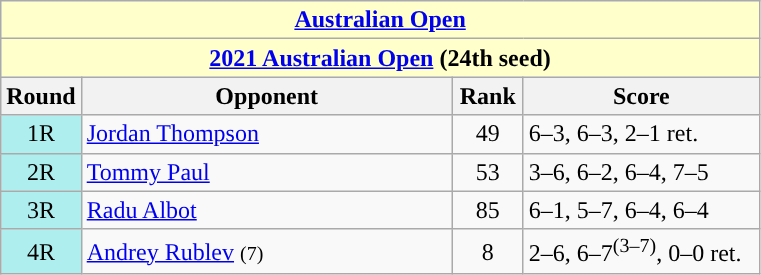<table class="wikitable nowrap">
<tr>
<th colspan=4 style="background:#ffc;"><a href='#'>Australian Open</a></th>
</tr>
<tr>
<th colspan=4 style="background:#ffc;"><a href='#'>2021 Australian Open</a> (24th seed)</th>
</tr>
<tr>
<th width=40>Round</th>
<th width=240>Opponent</th>
<th width=40>Rank</th>
<th width=150>Score</th>
</tr>
<tr>
<td style="text-align:center; background:#afeeee;">1R</td>
<td> <a href='#'>Jordan Thompson</a></td>
<td style="text-align:center">49</td>
<td>6–3, 6–3, 2–1 ret.</td>
</tr>
<tr>
<td style="text-align:center; background:#afeeee;">2R</td>
<td> <a href='#'>Tommy Paul</a></td>
<td style="text-align:center">53</td>
<td>3–6, 6–2, 6–4, 7–5</td>
</tr>
<tr>
<td style="text-align:center; background:#afeeee;">3R</td>
<td> <a href='#'>Radu Albot</a></td>
<td style="text-align:center">85</td>
<td>6–1, 5–7, 6–4, 6–4</td>
</tr>
<tr>
<td style="text-align:center; background:#afeeee;">4R</td>
<td> <a href='#'>Andrey Rublev</a> <small>(7)</small></td>
<td style="text-align:center">8</td>
<td>2–6, 6–7<sup>(3–7)</sup>, 0–0 ret.</td>
</tr>
</table>
